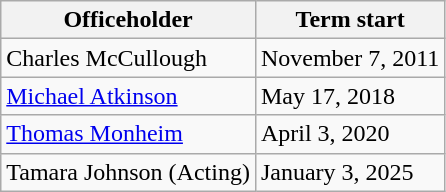<table class="wikitable sortable">
<tr style="vertical-align:bottom;">
<th>Officeholder</th>
<th>Term start</th>
</tr>
<tr>
<td>Charles McCullough</td>
<td>November 7, 2011</td>
</tr>
<tr>
<td><a href='#'>Michael Atkinson</a></td>
<td>May 17, 2018<br></td>
</tr>
<tr>
<td><a href='#'>Thomas Monheim</a></td>
<td>April 3, 2020<br></td>
</tr>
<tr>
<td>Tamara Johnson (Acting)</td>
<td>January 3, 2025</td>
</tr>
</table>
